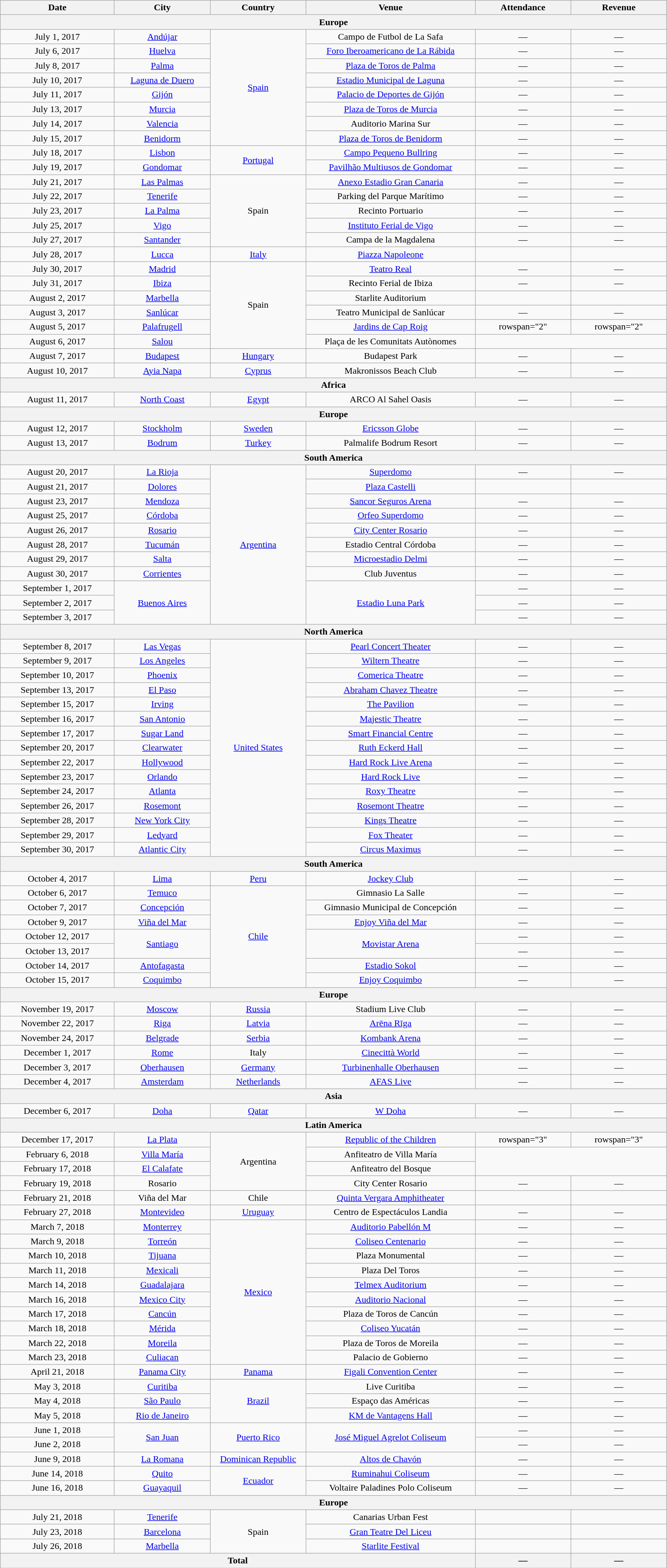<table class="wikitable plainrowheaders" style="text-align:center;">
<tr>
<th scope="col" style="width:12em;">Date</th>
<th scope="col" style="width:10em;">City</th>
<th scope="col" style="width:10em;">Country</th>
<th scope="col" style="width:18em;">Venue</th>
<th scope="col" style="width:10em;">Attendance</th>
<th scope="col" style="width:10em;">Revenue</th>
</tr>
<tr>
<th colspan="7">Europe</th>
</tr>
<tr>
<td>July 1, 2017</td>
<td><a href='#'>Andújar</a></td>
<td rowspan="8"><a href='#'>Spain</a></td>
<td>Campo de Futbol de La Safa</td>
<td>—</td>
<td>—</td>
</tr>
<tr>
<td>July 6, 2017</td>
<td><a href='#'>Huelva</a></td>
<td><a href='#'>Foro Iberoamericano de La Rábida</a></td>
<td>—</td>
<td>—</td>
</tr>
<tr>
<td>July 8, 2017</td>
<td><a href='#'>Palma</a></td>
<td><a href='#'>Plaza de Toros de Palma</a></td>
<td>—</td>
<td>—</td>
</tr>
<tr>
<td>July 10, 2017</td>
<td><a href='#'>Laguna de Duero</a></td>
<td><a href='#'>Estadio Municipal de Laguna</a></td>
<td>—</td>
<td>—</td>
</tr>
<tr>
<td>July 11, 2017</td>
<td><a href='#'>Gijón</a></td>
<td><a href='#'>Palacio de Deportes de Gijón</a></td>
<td>—</td>
<td>—</td>
</tr>
<tr>
<td>July 13, 2017</td>
<td><a href='#'>Murcia</a></td>
<td><a href='#'>Plaza de Toros de Murcia</a></td>
<td>—</td>
<td>—</td>
</tr>
<tr>
<td>July 14, 2017</td>
<td><a href='#'>Valencia</a></td>
<td>Auditorio Marina Sur</td>
<td>—</td>
<td>—</td>
</tr>
<tr>
<td>July 15, 2017</td>
<td><a href='#'>Benidorm</a></td>
<td><a href='#'>Plaza de Toros de Benidorm</a></td>
<td>—</td>
<td>—</td>
</tr>
<tr>
<td>July 18, 2017</td>
<td><a href='#'>Lisbon</a></td>
<td rowspan="2"><a href='#'>Portugal</a></td>
<td><a href='#'>Campo Pequeno Bullring</a></td>
<td>—</td>
<td>—</td>
</tr>
<tr>
<td>July 19, 2017</td>
<td><a href='#'>Gondomar</a></td>
<td><a href='#'>Pavilhão Multiusos de Gondomar</a></td>
<td>—</td>
<td>—</td>
</tr>
<tr>
<td>July 21, 2017</td>
<td><a href='#'>Las Palmas</a></td>
<td rowspan="5">Spain</td>
<td><a href='#'>Anexo Estadio Gran Canaria</a></td>
<td>—</td>
<td>—</td>
</tr>
<tr>
<td>July 22, 2017</td>
<td><a href='#'>Tenerife</a></td>
<td>Parking del Parque Marítimo</td>
<td>—</td>
<td>—</td>
</tr>
<tr>
<td>July 23, 2017</td>
<td><a href='#'>La Palma</a></td>
<td>Recinto Portuario</td>
<td>—</td>
<td>—</td>
</tr>
<tr>
<td>July 25, 2017</td>
<td><a href='#'>Vigo</a></td>
<td><a href='#'>Instituto Ferial de Vigo</a></td>
<td>—</td>
<td>—</td>
</tr>
<tr>
<td>July 27, 2017</td>
<td><a href='#'>Santander</a></td>
<td>Campa de la Magdalena</td>
<td>—</td>
<td>—</td>
</tr>
<tr>
<td>July 28, 2017</td>
<td><a href='#'>Lucca</a></td>
<td><a href='#'>Italy</a></td>
<td><a href='#'>Piazza Napoleone</a></td>
<td></td>
<td></td>
</tr>
<tr>
<td>July 30, 2017</td>
<td><a href='#'>Madrid</a></td>
<td rowspan="6">Spain</td>
<td><a href='#'>Teatro Real</a></td>
<td>—</td>
<td>—</td>
</tr>
<tr>
<td>July 31, 2017</td>
<td><a href='#'>Ibiza</a></td>
<td>Recinto Ferial de Ibiza</td>
<td>—</td>
<td>—</td>
</tr>
<tr>
<td>August 2, 2017</td>
<td><a href='#'>Marbella</a></td>
<td>Starlite Auditorium</td>
<td></td>
<td></td>
</tr>
<tr>
<td>August 3, 2017</td>
<td><a href='#'>Sanlúcar</a></td>
<td>Teatro Municipal de Sanlúcar</td>
<td>—</td>
<td>—</td>
</tr>
<tr>
<td>August 5, 2017</td>
<td><a href='#'>Palafrugell</a></td>
<td><a href='#'>Jardins de Cap Roig</a></td>
<td>rowspan="2" </td>
<td>rowspan="2" </td>
</tr>
<tr>
<td>August 6, 2017</td>
<td><a href='#'>Salou</a></td>
<td>Plaça de les Comunitats Autònomes</td>
</tr>
<tr>
<td>August 7, 2017</td>
<td><a href='#'>Budapest</a></td>
<td><a href='#'>Hungary</a></td>
<td>Budapest Park</td>
<td>—</td>
<td>—</td>
</tr>
<tr>
<td>August 10, 2017</td>
<td><a href='#'>Ayia Napa</a></td>
<td><a href='#'>Cyprus</a></td>
<td>Makronissos Beach Club</td>
<td>—</td>
<td>—</td>
</tr>
<tr>
<th colspan="6">Africa</th>
</tr>
<tr>
<td>August 11, 2017</td>
<td><a href='#'>North Coast</a></td>
<td><a href='#'>Egypt</a></td>
<td>ARCO Al Sahel Oasis</td>
<td>—</td>
<td>—</td>
</tr>
<tr>
<th colspan="6">Europe</th>
</tr>
<tr>
<td>August 12, 2017</td>
<td><a href='#'>Stockholm</a></td>
<td><a href='#'>Sweden</a></td>
<td><a href='#'>Ericsson Globe</a></td>
<td>—</td>
<td>—</td>
</tr>
<tr>
<td>August 13, 2017</td>
<td><a href='#'>Bodrum</a></td>
<td><a href='#'>Turkey</a></td>
<td>Palmalife Bodrum Resort</td>
<td>—</td>
<td>—</td>
</tr>
<tr>
<th colspan="7">South America</th>
</tr>
<tr>
<td>August 20, 2017</td>
<td><a href='#'>La Rioja</a></td>
<td rowspan="11"><a href='#'>Argentina</a></td>
<td><a href='#'>Superdomo</a></td>
<td>—</td>
<td>—</td>
</tr>
<tr>
<td>August 21, 2017</td>
<td><a href='#'>Dolores</a></td>
<td><a href='#'>Plaza Castelli</a></td>
<td></td>
<td></td>
</tr>
<tr>
<td>August 23, 2017</td>
<td><a href='#'>Mendoza</a></td>
<td><a href='#'>Sancor Seguros Arena</a></td>
<td>—</td>
<td>—</td>
</tr>
<tr>
<td>August 25, 2017</td>
<td><a href='#'>Córdoba</a></td>
<td><a href='#'>Orfeo Superdomo</a></td>
<td>—</td>
<td>—</td>
</tr>
<tr>
<td>August 26, 2017</td>
<td><a href='#'>Rosario</a></td>
<td><a href='#'>City Center Rosario</a></td>
<td>—</td>
<td>—</td>
</tr>
<tr>
<td>August 28, 2017</td>
<td><a href='#'>Tucumán</a></td>
<td>Estadio Central Córdoba</td>
<td>—</td>
<td>—</td>
</tr>
<tr>
<td>August 29, 2017</td>
<td><a href='#'>Salta</a></td>
<td><a href='#'>Microestadio Delmi</a></td>
<td>—</td>
<td>—</td>
</tr>
<tr>
<td>August 30, 2017</td>
<td><a href='#'>Corrientes</a></td>
<td>Club Juventus</td>
<td>—</td>
<td>—</td>
</tr>
<tr>
<td>September 1, 2017</td>
<td rowspan="3"><a href='#'>Buenos Aires</a></td>
<td rowspan="3"><a href='#'>Estadio Luna Park</a></td>
<td>—</td>
<td>—</td>
</tr>
<tr>
<td>September 2, 2017</td>
<td>—</td>
<td>—</td>
</tr>
<tr>
<td>September 3, 2017</td>
<td>—</td>
<td>—</td>
</tr>
<tr>
<th colspan="7">North America</th>
</tr>
<tr>
<td>September 8, 2017</td>
<td><a href='#'>Las Vegas</a></td>
<td rowspan="15"><a href='#'>United States</a></td>
<td><a href='#'>Pearl Concert Theater</a></td>
<td>—</td>
<td>—</td>
</tr>
<tr>
<td>September 9, 2017</td>
<td><a href='#'>Los Angeles</a></td>
<td><a href='#'>Wiltern Theatre</a></td>
<td>—</td>
<td>—</td>
</tr>
<tr>
<td>September 10, 2017</td>
<td><a href='#'>Phoenix</a></td>
<td><a href='#'>Comerica Theatre</a></td>
<td>—</td>
<td>—</td>
</tr>
<tr>
<td>September 13, 2017</td>
<td><a href='#'>El Paso</a></td>
<td><a href='#'>Abraham Chavez Theatre</a></td>
<td>—</td>
<td>—</td>
</tr>
<tr>
<td>September 15, 2017</td>
<td><a href='#'>Irving</a></td>
<td><a href='#'>The Pavilion</a></td>
<td>—</td>
<td>—</td>
</tr>
<tr>
<td>September 16, 2017</td>
<td><a href='#'>San Antonio</a></td>
<td><a href='#'>Majestic Theatre</a></td>
<td>—</td>
<td>—</td>
</tr>
<tr>
<td>September 17, 2017</td>
<td><a href='#'>Sugar Land</a></td>
<td><a href='#'>Smart Financial Centre</a></td>
<td>—</td>
<td>—</td>
</tr>
<tr>
<td>September 20, 2017</td>
<td><a href='#'>Clearwater</a></td>
<td><a href='#'>Ruth Eckerd Hall</a></td>
<td>—</td>
<td>—</td>
</tr>
<tr>
<td>September 22, 2017</td>
<td><a href='#'>Hollywood</a></td>
<td><a href='#'>Hard Rock Live Arena</a></td>
<td>—</td>
<td>—</td>
</tr>
<tr>
<td>September 23, 2017</td>
<td><a href='#'>Orlando</a></td>
<td><a href='#'>Hard Rock Live</a></td>
<td>—</td>
<td>—</td>
</tr>
<tr>
<td>September 24, 2017</td>
<td><a href='#'>Atlanta</a></td>
<td><a href='#'>Roxy Theatre</a></td>
<td>—</td>
<td>—</td>
</tr>
<tr>
<td>September 26, 2017</td>
<td><a href='#'>Rosemont</a></td>
<td><a href='#'>Rosemont Theatre</a></td>
<td>—</td>
<td>—</td>
</tr>
<tr>
<td>September 28, 2017</td>
<td><a href='#'>New York City</a></td>
<td><a href='#'>Kings Theatre</a></td>
<td>—</td>
<td>—</td>
</tr>
<tr>
<td>September 29, 2017</td>
<td><a href='#'>Ledyard</a></td>
<td><a href='#'>Fox Theater</a></td>
<td>—</td>
<td>—</td>
</tr>
<tr>
<td>September 30, 2017</td>
<td><a href='#'>Atlantic City</a></td>
<td><a href='#'>Circus Maximus</a></td>
<td>—</td>
<td>—</td>
</tr>
<tr>
<th colspan="7">South America</th>
</tr>
<tr>
<td>October 4, 2017</td>
<td><a href='#'>Lima</a></td>
<td><a href='#'>Peru</a></td>
<td><a href='#'>Jockey Club</a></td>
<td>—</td>
<td>—</td>
</tr>
<tr>
<td>October 6, 2017</td>
<td><a href='#'>Temuco</a></td>
<td rowspan="7"><a href='#'>Chile</a></td>
<td>Gimnasio La Salle</td>
<td>—</td>
<td>—</td>
</tr>
<tr>
<td>October 7, 2017</td>
<td><a href='#'>Concepción</a></td>
<td>Gimnasio Municipal de Concepción</td>
<td>—</td>
<td>—</td>
</tr>
<tr>
<td>October 9, 2017</td>
<td><a href='#'>Viña del Mar</a></td>
<td><a href='#'>Enjoy Viña del Mar</a></td>
<td>—</td>
<td>—</td>
</tr>
<tr>
<td>October 12, 2017</td>
<td rowspan="2"><a href='#'>Santiago</a></td>
<td rowspan="2"><a href='#'>Movistar Arena</a></td>
<td>—</td>
<td>—</td>
</tr>
<tr>
<td>October 13, 2017</td>
<td>—</td>
<td>—</td>
</tr>
<tr>
<td>October 14, 2017</td>
<td><a href='#'>Antofagasta</a></td>
<td><a href='#'>Estadio Sokol</a></td>
<td>—</td>
<td>—</td>
</tr>
<tr>
<td>October 15, 2017</td>
<td><a href='#'>Coquimbo</a></td>
<td><a href='#'>Enjoy Coquimbo</a></td>
<td>—</td>
<td>—</td>
</tr>
<tr>
<th colspan="6">Europe</th>
</tr>
<tr>
<td>November 19, 2017</td>
<td><a href='#'>Moscow</a></td>
<td><a href='#'>Russia</a></td>
<td>Stadium Live Club</td>
<td>—</td>
<td>—</td>
</tr>
<tr>
<td>November 22, 2017</td>
<td><a href='#'>Riga</a></td>
<td><a href='#'>Latvia</a></td>
<td><a href='#'>Arēna Rīga</a></td>
<td>—</td>
<td>—</td>
</tr>
<tr>
<td>November 24, 2017</td>
<td><a href='#'>Belgrade</a></td>
<td><a href='#'>Serbia</a></td>
<td><a href='#'>Kombank Arena</a></td>
<td>—</td>
<td>—</td>
</tr>
<tr>
<td>December 1, 2017</td>
<td><a href='#'>Rome</a></td>
<td>Italy</td>
<td><a href='#'>Cinecittà World</a></td>
<td>—</td>
<td>—</td>
</tr>
<tr>
<td>December 3, 2017</td>
<td><a href='#'>Oberhausen</a></td>
<td><a href='#'>Germany</a></td>
<td><a href='#'>Turbinenhalle Oberhausen</a></td>
<td>—</td>
<td>—</td>
</tr>
<tr>
<td>December 4, 2017</td>
<td><a href='#'>Amsterdam</a></td>
<td><a href='#'>Netherlands</a></td>
<td><a href='#'>AFAS Live</a></td>
<td>—</td>
<td>—</td>
</tr>
<tr>
<th colspan="6">Asia</th>
</tr>
<tr>
<td>December 6, 2017</td>
<td><a href='#'>Doha</a></td>
<td><a href='#'>Qatar</a></td>
<td><a href='#'>W Doha</a></td>
<td>—</td>
<td>—</td>
</tr>
<tr>
<th colspan="6">Latin America</th>
</tr>
<tr>
<td>December 17, 2017</td>
<td><a href='#'>La Plata</a></td>
<td rowspan="4">Argentina</td>
<td><a href='#'>Republic of the Children</a></td>
<td>rowspan="3" </td>
<td>rowspan="3" </td>
</tr>
<tr>
<td>February 6, 2018</td>
<td><a href='#'>Villa María</a></td>
<td>Anfiteatro de Villa María</td>
</tr>
<tr>
<td>February 17, 2018</td>
<td><a href='#'>El Calafate</a></td>
<td>Anfiteatro del Bosque</td>
</tr>
<tr>
<td>February 19, 2018</td>
<td>Rosario</td>
<td>City Center Rosario</td>
<td>—</td>
<td>—</td>
</tr>
<tr>
<td>February 21, 2018</td>
<td>Viña del Mar</td>
<td>Chile</td>
<td><a href='#'>Quinta Vergara Amphitheater</a></td>
<td></td>
<td></td>
</tr>
<tr>
<td>February 27, 2018</td>
<td><a href='#'>Montevideo</a></td>
<td><a href='#'>Uruguay</a></td>
<td>Centro de Espectáculos Landia</td>
<td>—</td>
<td>—</td>
</tr>
<tr>
<td>March 7, 2018</td>
<td><a href='#'>Monterrey</a></td>
<td rowspan="10"><a href='#'>Mexico</a></td>
<td><a href='#'>Auditorio Pabellón M</a></td>
<td>—</td>
<td>—</td>
</tr>
<tr>
<td>March 9, 2018</td>
<td><a href='#'>Torreón</a></td>
<td><a href='#'>Coliseo Centenario</a></td>
<td>—</td>
<td>—</td>
</tr>
<tr>
<td>March 10, 2018</td>
<td><a href='#'>Tijuana</a></td>
<td>Plaza Monumental</td>
<td>—</td>
<td>—</td>
</tr>
<tr>
<td>March 11, 2018</td>
<td><a href='#'>Mexicali</a></td>
<td>Plaza Del Toros</td>
<td>—</td>
<td>—</td>
</tr>
<tr>
<td>March 14, 2018</td>
<td><a href='#'>Guadalajara</a></td>
<td><a href='#'>Telmex Auditorium</a></td>
<td>—</td>
<td>—</td>
</tr>
<tr>
<td>March 16, 2018</td>
<td><a href='#'>Mexico City</a></td>
<td><a href='#'>Auditorio Nacional</a></td>
<td>—</td>
<td>—</td>
</tr>
<tr>
<td>March 17, 2018</td>
<td><a href='#'>Cancún</a></td>
<td>Plaza de Toros de Cancún</td>
<td>—</td>
<td>—</td>
</tr>
<tr>
<td>March 18, 2018</td>
<td><a href='#'>Mérida</a></td>
<td><a href='#'>Coliseo Yucatán</a></td>
<td>—</td>
<td>—</td>
</tr>
<tr>
<td>March 22, 2018</td>
<td><a href='#'>Moreila</a></td>
<td>Plaza de Toros de Moreila</td>
<td>—</td>
<td>—</td>
</tr>
<tr>
<td>March 23, 2018</td>
<td><a href='#'>Culiacan</a></td>
<td>Palacio de Gobierno</td>
<td>—</td>
<td>—</td>
</tr>
<tr>
<td>April 21, 2018</td>
<td><a href='#'>Panama City</a></td>
<td><a href='#'>Panama</a></td>
<td><a href='#'>Figali Convention Center</a></td>
<td>—</td>
<td>—</td>
</tr>
<tr>
</tr>
<tr>
<td>May 3, 2018</td>
<td><a href='#'>Curitiba</a></td>
<td rowspan="3"><a href='#'>Brazil</a></td>
<td>Live Curitiba</td>
<td>—</td>
<td>—</td>
</tr>
<tr>
<td>May 4, 2018</td>
<td><a href='#'>São Paulo</a></td>
<td>Espaço das Américas</td>
<td>—</td>
<td>—</td>
</tr>
<tr>
<td>May 5, 2018</td>
<td><a href='#'>Rio de Janeiro</a></td>
<td><a href='#'>KM de Vantagens Hall</a></td>
<td>—</td>
<td>—</td>
</tr>
<tr>
<td>June 1, 2018</td>
<td rowspan="2"><a href='#'>San Juan</a></td>
<td rowspan="2"><a href='#'>Puerto Rico</a></td>
<td rowspan="2"><a href='#'>José Miguel Agrelot Coliseum</a></td>
<td>—</td>
<td>—</td>
</tr>
<tr>
<td>June 2, 2018</td>
<td>—</td>
<td>—</td>
</tr>
<tr>
<td>June 9, 2018</td>
<td><a href='#'>La Romana</a></td>
<td><a href='#'>Dominican Republic</a></td>
<td><a href='#'>Altos de Chavón</a></td>
<td>—</td>
<td>—</td>
</tr>
<tr>
<td>June 14, 2018</td>
<td><a href='#'>Quito</a></td>
<td rowspan="2"><a href='#'>Ecuador</a></td>
<td><a href='#'>Ruminahui Coliseum</a></td>
<td>—</td>
<td>—</td>
</tr>
<tr>
<td>June 16, 2018</td>
<td><a href='#'>Guayaquil</a></td>
<td>Voltaire Paladines Polo Coliseum</td>
<td>—</td>
<td>—</td>
</tr>
<tr>
<th colspan="6">Europe</th>
</tr>
<tr>
<td>July 21, 2018</td>
<td><a href='#'>Tenerife</a></td>
<td rowspan="3">Spain</td>
<td>Canarias Urban Fest</td>
<td></td>
<td></td>
</tr>
<tr>
<td>July 23, 2018</td>
<td><a href='#'>Barcelona</a></td>
<td><a href='#'>Gran Teatre Del Liceu</a></td>
<td></td>
<td></td>
</tr>
<tr>
<td>July 26, 2018</td>
<td><a href='#'>Marbella</a></td>
<td><a href='#'>Starlite Festival</a></td>
<td></td>
<td></td>
</tr>
<tr>
<th colspan="4">Total</th>
<th>—</th>
<th>—</th>
</tr>
</table>
